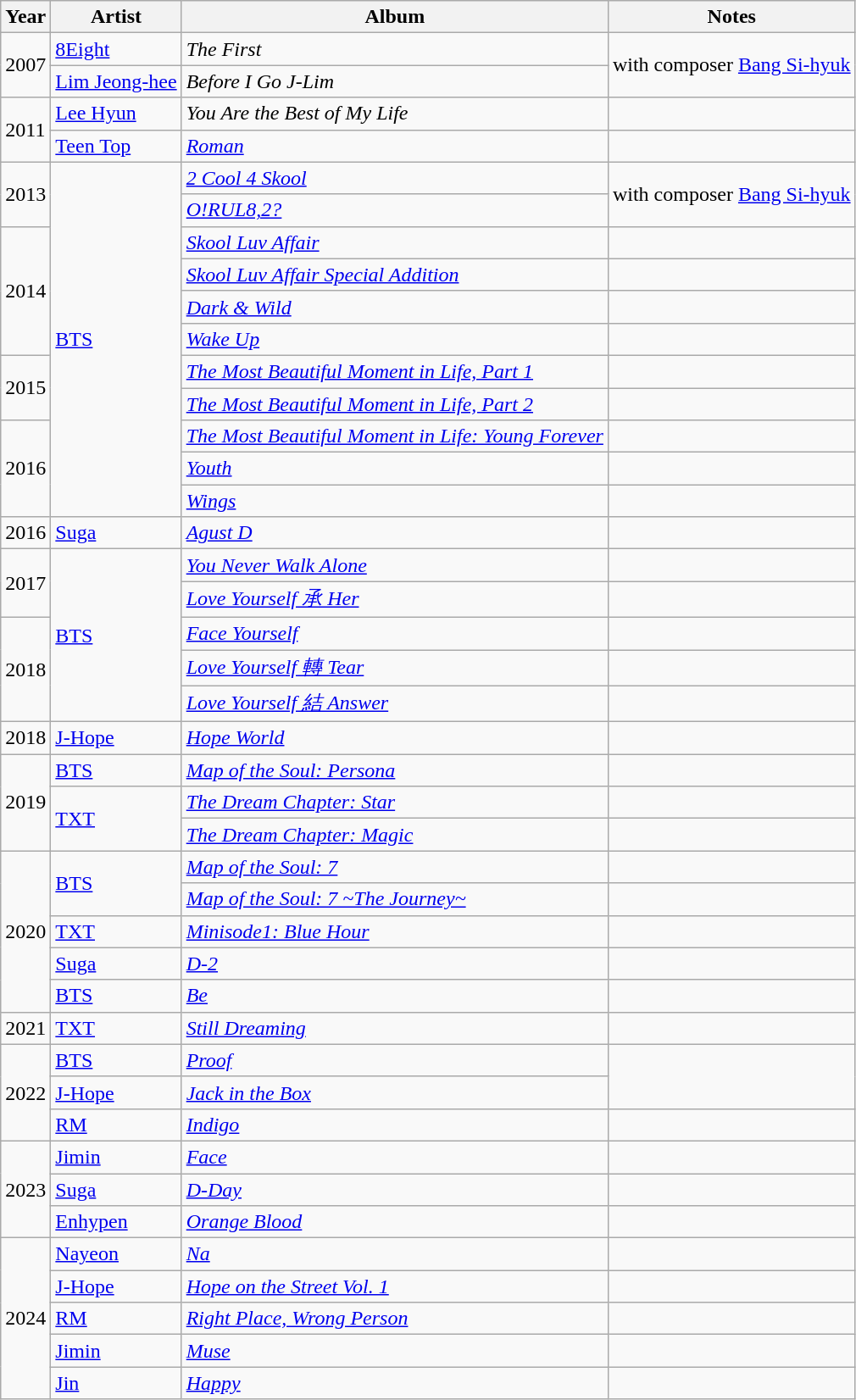<table class="wikitable">
<tr>
<th>Year</th>
<th>Artist</th>
<th>Album</th>
<th>Notes</th>
</tr>
<tr>
<td rowspan="2">2007</td>
<td><a href='#'>8Eight</a></td>
<td><em>The First</em></td>
<td rowspan="2">with composer <a href='#'>Bang Si-hyuk</a></td>
</tr>
<tr>
<td><a href='#'>Lim Jeong-hee</a></td>
<td><em>Before I Go J-Lim</em></td>
</tr>
<tr>
<td rowspan="2">2011</td>
<td><a href='#'>Lee Hyun</a></td>
<td><em>You Are the Best of My Life</em></td>
<td></td>
</tr>
<tr>
<td><a href='#'>Teen Top</a></td>
<td><em><a href='#'>Roman</a></em></td>
<td></td>
</tr>
<tr>
<td rowspan="2">2013</td>
<td rowspan="11"><a href='#'>BTS</a></td>
<td><em><a href='#'>2 Cool 4 Skool</a></em></td>
<td rowspan="2">with composer <a href='#'>Bang Si-hyuk</a></td>
</tr>
<tr>
<td><em><a href='#'>O!RUL8,2?</a></em></td>
</tr>
<tr>
<td rowspan="4">2014</td>
<td><em><a href='#'>Skool Luv Affair</a></em></td>
<td></td>
</tr>
<tr>
<td><em><a href='#'>Skool Luv Affair Special Addition</a></em></td>
<td></td>
</tr>
<tr>
<td><em><a href='#'>Dark & Wild</a></em></td>
<td></td>
</tr>
<tr>
<td><em><a href='#'>Wake Up</a></em></td>
<td></td>
</tr>
<tr>
<td rowspan="2">2015</td>
<td><em><a href='#'>The Most Beautiful Moment in Life, Part 1</a></em></td>
<td></td>
</tr>
<tr>
<td><em><a href='#'>The Most Beautiful Moment in Life, Part 2</a></em></td>
<td></td>
</tr>
<tr>
<td rowspan="3">2016</td>
<td><em><a href='#'>The Most Beautiful Moment in Life: Young Forever</a></em></td>
<td></td>
</tr>
<tr>
<td><em><a href='#'>Youth</a></em></td>
<td></td>
</tr>
<tr>
<td><em><a href='#'>Wings</a></em></td>
<td></td>
</tr>
<tr>
<td>2016</td>
<td rowspan="1"><a href='#'>Suga</a></td>
<td><em><a href='#'>Agust D</a></em></td>
<td></td>
</tr>
<tr>
<td rowspan="2">2017</td>
<td rowspan="5"><a href='#'>BTS</a></td>
<td><em><a href='#'>You Never Walk Alone</a></em></td>
<td></td>
</tr>
<tr>
<td><em><a href='#'>Love Yourself 承 Her</a></em></td>
<td></td>
</tr>
<tr>
<td rowspan="3">2018</td>
<td><em><a href='#'>Face Yourself</a></em></td>
<td></td>
</tr>
<tr>
<td><em><a href='#'>Love Yourself 轉 Tear</a></em></td>
<td></td>
</tr>
<tr>
<td><em><a href='#'>Love Yourself 結 Answer</a></em></td>
<td></td>
</tr>
<tr>
<td>2018</td>
<td rowspan="1"><a href='#'>J-Hope</a></td>
<td><em><a href='#'>Hope World</a></em></td>
<td></td>
</tr>
<tr>
<td rowspan="3">2019</td>
<td><a href='#'>BTS</a></td>
<td><em><a href='#'>Map of the Soul: Persona</a></em></td>
<td></td>
</tr>
<tr>
<td rowspan="2"><a href='#'>TXT</a></td>
<td><em><a href='#'>The Dream Chapter: Star</a></em></td>
<td></td>
</tr>
<tr>
<td><em><a href='#'>The Dream Chapter: Magic</a></em></td>
<td></td>
</tr>
<tr>
<td rowspan="5">2020</td>
<td rowspan="2"><a href='#'>BTS</a></td>
<td><em><a href='#'>Map of the Soul: 7</a></em></td>
<td></td>
</tr>
<tr>
<td><em><a href='#'>Map of the Soul: 7 ~The Journey~</a></em></td>
<td></td>
</tr>
<tr>
<td><a href='#'>TXT</a></td>
<td><em><a href='#'>Minisode1: Blue Hour</a></em></td>
</tr>
<tr>
<td><a href='#'>Suga</a></td>
<td><em><a href='#'>D-2</a></em></td>
<td></td>
</tr>
<tr>
<td><a href='#'>BTS</a></td>
<td><em><a href='#'>Be</a></em></td>
<td></td>
</tr>
<tr>
<td>2021</td>
<td><a href='#'>TXT</a></td>
<td><em><a href='#'>Still Dreaming</a></em></td>
<td></td>
</tr>
<tr>
<td rowspan="3">2022</td>
<td><a href='#'>BTS</a></td>
<td><em><a href='#'>Proof</a></em></td>
</tr>
<tr>
<td><a href='#'>J-Hope</a></td>
<td><em><a href='#'>Jack in the Box</a></em></td>
</tr>
<tr>
<td><a href='#'>RM</a></td>
<td><em><a href='#'>Indigo</a></em></td>
<td></td>
</tr>
<tr>
<td rowspan="3">2023</td>
<td><a href='#'>Jimin</a></td>
<td><em><a href='#'>Face</a></em></td>
</tr>
<tr>
<td><a href='#'>Suga</a></td>
<td><em><a href='#'>D-Day</a></em></td>
<td></td>
</tr>
<tr>
<td><a href='#'>Enhypen</a></td>
<td><em><a href='#'>Orange Blood</a></em></td>
<td></td>
</tr>
<tr>
<td rowspan="5">2024</td>
<td><a href='#'>Nayeon</a></td>
<td><em><a href='#'>Na</a></em></td>
<td></td>
</tr>
<tr>
<td><a href='#'>J-Hope</a></td>
<td><em><a href='#'>Hope on the Street Vol. 1</a></em></td>
<td></td>
</tr>
<tr>
<td><a href='#'>RM</a></td>
<td><em><a href='#'>Right Place, Wrong Person</a></em></td>
</tr>
<tr>
<td><a href='#'>Jimin</a></td>
<td><em><a href='#'>Muse</a></em></td>
<td></td>
</tr>
<tr>
<td><a href='#'>Jin</a></td>
<td><em><a href='#'>Happy</a></em></td>
<td></td>
</tr>
</table>
